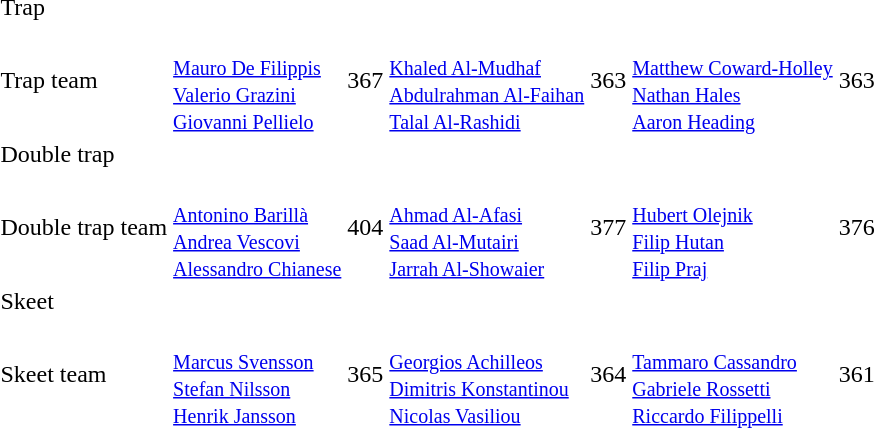<table>
<tr>
<td>Trap</td>
<td colspan=2></td>
<td colspan=2></td>
<td colspan=2></td>
</tr>
<tr>
<td>Trap team</td>
<td><br><small><a href='#'>Mauro De Filippis</a><br><a href='#'>Valerio Grazini</a><br><a href='#'>Giovanni Pellielo</a></small></td>
<td>367</td>
<td><br><small><a href='#'>Khaled Al-Mudhaf</a><br><a href='#'>Abdulrahman Al-Faihan</a><br><a href='#'>Talal Al-Rashidi</a></small></td>
<td>363</td>
<td><br><small><a href='#'>Matthew Coward-Holley</a><br><a href='#'>Nathan Hales</a><br><a href='#'>Aaron Heading</a></small></td>
<td>363</td>
</tr>
<tr>
<td>Double trap</td>
<td colspan=2></td>
<td colspan=2></td>
<td colspan=2></td>
</tr>
<tr>
<td>Double trap team</td>
<td><br><small><a href='#'>Antonino Barillà</a><br><a href='#'>Andrea Vescovi</a><br><a href='#'>Alessandro Chianese</a></small></td>
<td>404</td>
<td><br><small><a href='#'>Ahmad Al-Afasi</a><br><a href='#'>Saad Al-Mutairi</a><br><a href='#'>Jarrah Al-Showaier</a></small></td>
<td>377</td>
<td><br><small><a href='#'>Hubert Olejnik</a><br><a href='#'>Filip Hutan</a><br><a href='#'>Filip Praj</a></small></td>
<td>376</td>
</tr>
<tr>
<td>Skeet</td>
<td colspan=2></td>
<td colspan=2></td>
<td colspan=2></td>
</tr>
<tr>
<td>Skeet team</td>
<td><br><small><a href='#'>Marcus Svensson</a><br><a href='#'>Stefan Nilsson</a><br><a href='#'>Henrik Jansson</a></small></td>
<td>365</td>
<td><br><small><a href='#'>Georgios Achilleos</a><br><a href='#'>Dimitris Konstantinou</a><br><a href='#'>Nicolas Vasiliou</a></small></td>
<td>364</td>
<td><br><small><a href='#'>Tammaro Cassandro</a><br><a href='#'>Gabriele Rossetti</a><br><a href='#'>Riccardo Filippelli</a></small></td>
<td>361</td>
</tr>
</table>
